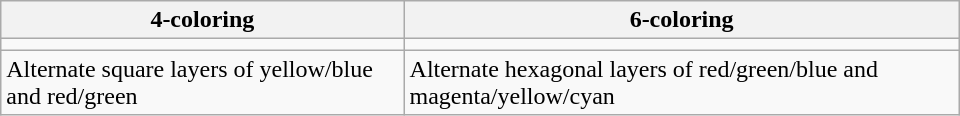<table class=wikitable width=640>
<tr>
<th>4-coloring</th>
<th>6-coloring</th>
</tr>
<tr>
<td></td>
<td></td>
</tr>
<tr>
<td>Alternate square layers of yellow/blue and red/green</td>
<td>Alternate hexagonal layers of red/green/blue and magenta/yellow/cyan</td>
</tr>
</table>
